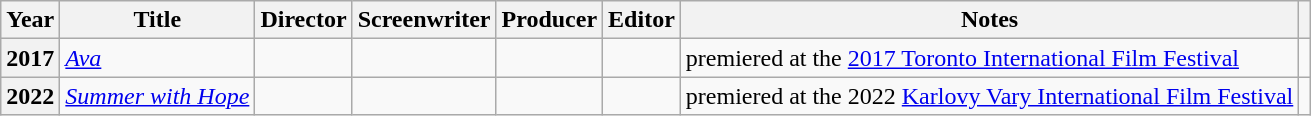<table class="wikitable plainrowheaders sortable"  style=font-size:100%>
<tr>
<th scope="col">Year</th>
<th scope="col">Title</th>
<th scope="col">Director</th>
<th scope="col">Screenwriter</th>
<th>Producer</th>
<th>Editor</th>
<th scope="col" class="unsortable">Notes</th>
<th scope="col" class="unsortable"></th>
</tr>
<tr>
<th scope=row>2017</th>
<td><em><a href='#'>Ava</a></em></td>
<td></td>
<td></td>
<td></td>
<td></td>
<td>premiered at the <a href='#'>2017 Toronto International Film Festival</a></td>
<td></td>
</tr>
<tr>
<th scope=row>2022</th>
<td><em><a href='#'>Summer with Hope</a></em></td>
<td></td>
<td></td>
<td></td>
<td></td>
<td>premiered at the 2022 <a href='#'>Karlovy Vary International Film Festival</a></td>
<td></td>
</tr>
</table>
